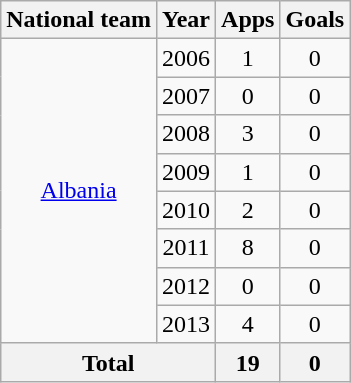<table class=wikitable style="text-align: center;">
<tr>
<th>National team</th>
<th>Year</th>
<th>Apps</th>
<th>Goals</th>
</tr>
<tr>
<td rowspan=8><a href='#'>Albania</a></td>
<td>2006</td>
<td>1</td>
<td>0</td>
</tr>
<tr>
<td>2007</td>
<td>0</td>
<td>0</td>
</tr>
<tr>
<td>2008</td>
<td>3</td>
<td>0</td>
</tr>
<tr>
<td>2009</td>
<td>1</td>
<td>0</td>
</tr>
<tr>
<td>2010</td>
<td>2</td>
<td>0</td>
</tr>
<tr>
<td>2011</td>
<td>8</td>
<td>0</td>
</tr>
<tr>
<td>2012</td>
<td>0</td>
<td>0</td>
</tr>
<tr>
<td>2013</td>
<td>4</td>
<td>0</td>
</tr>
<tr>
<th colspan=2>Total</th>
<th>19</th>
<th>0</th>
</tr>
</table>
